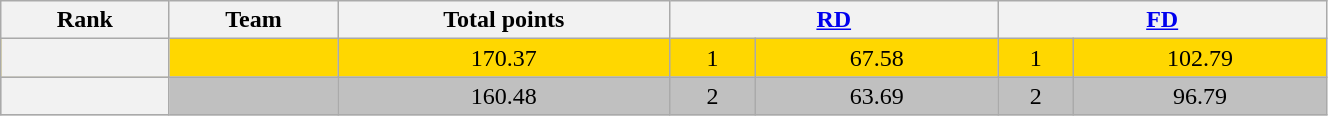<table class="wikitable sortable" style="text-align:center;" width="70%">
<tr>
<th scope="col">Rank</th>
<th scope="col">Team</th>
<th scope="col">Total points</th>
<th scope="col" colspan="2" width="80px"><a href='#'>RD</a></th>
<th scope="col" colspan="2" width="80px"><a href='#'>FD</a></th>
</tr>
<tr bgcolor="gold">
<th scope="row"></th>
<td align="left"></td>
<td>170.37</td>
<td>1</td>
<td>67.58</td>
<td>1</td>
<td>102.79</td>
</tr>
<tr bgcolor="silver">
<th scope="row"></th>
<td align="left"></td>
<td>160.48</td>
<td>2</td>
<td>63.69</td>
<td>2</td>
<td>96.79</td>
</tr>
</table>
